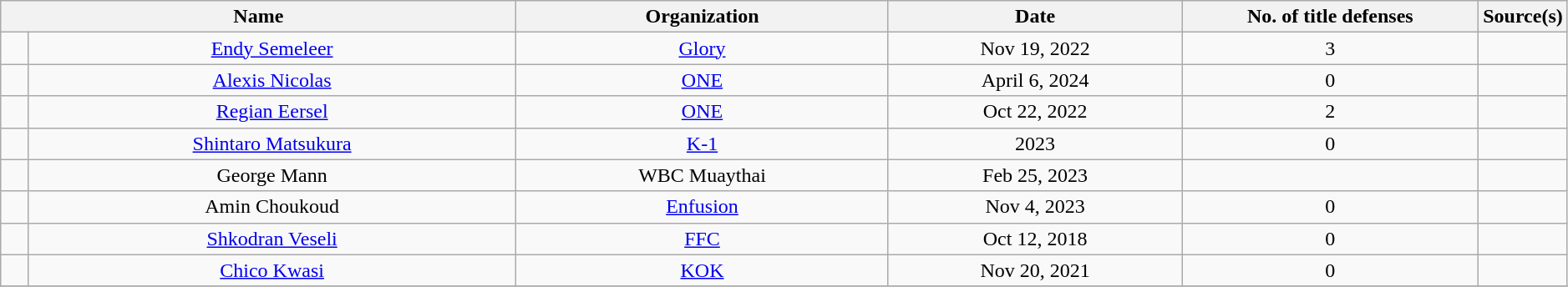<table class="wikitable" style="width:99%; text-align:center;">
<tr>
<th colspan="2" style="width:35%;">Name</th>
<th style="width:25%;">Organization</th>
<th width=20%>Date</th>
<th width=20%>No. of title defenses</th>
<th>Source(s)</th>
</tr>
<tr>
<td><br></td>
<td><a href='#'>Endy Semeleer</a></td>
<td><a href='#'>Glory</a></td>
<td>Nov 19, 2022</td>
<td>3</td>
<td></td>
</tr>
<tr>
<td><br></td>
<td><a href='#'>Alexis Nicolas</a></td>
<td><a href='#'>ONE</a> <br></td>
<td>April 6, 2024</td>
<td>0</td>
<td></td>
</tr>
<tr>
<td><br></td>
<td><a href='#'>Regian Eersel</a></td>
<td><a href='#'>ONE</a> <br></td>
<td>Oct 22, 2022</td>
<td>2</td>
<td></td>
</tr>
<tr>
<td><br></td>
<td><a href='#'>Shintaro Matsukura</a></td>
<td><a href='#'>K-1</a></td>
<td>2023</td>
<td>0</td>
<td></td>
</tr>
<tr>
<td><br></td>
<td>George Mann <br></td>
<td>WBC Muaythai</td>
<td>Feb 25, 2023</td>
<td></td>
<td></td>
</tr>
<tr>
<td><br></td>
<td>Amin Choukoud</td>
<td><a href='#'>Enfusion</a></td>
<td>Nov 4, 2023</td>
<td>0</td>
<td></td>
</tr>
<tr>
<td><br></td>
<td><a href='#'>Shkodran Veseli</a></td>
<td><a href='#'>FFC</a></td>
<td>Oct 12, 2018</td>
<td>0</td>
<td></td>
</tr>
<tr>
<td><br></td>
<td><a href='#'>Chico Kwasi</a></td>
<td><a href='#'>KOK</a></td>
<td>Nov 20, 2021</td>
<td>0</td>
<td></td>
</tr>
<tr>
</tr>
</table>
